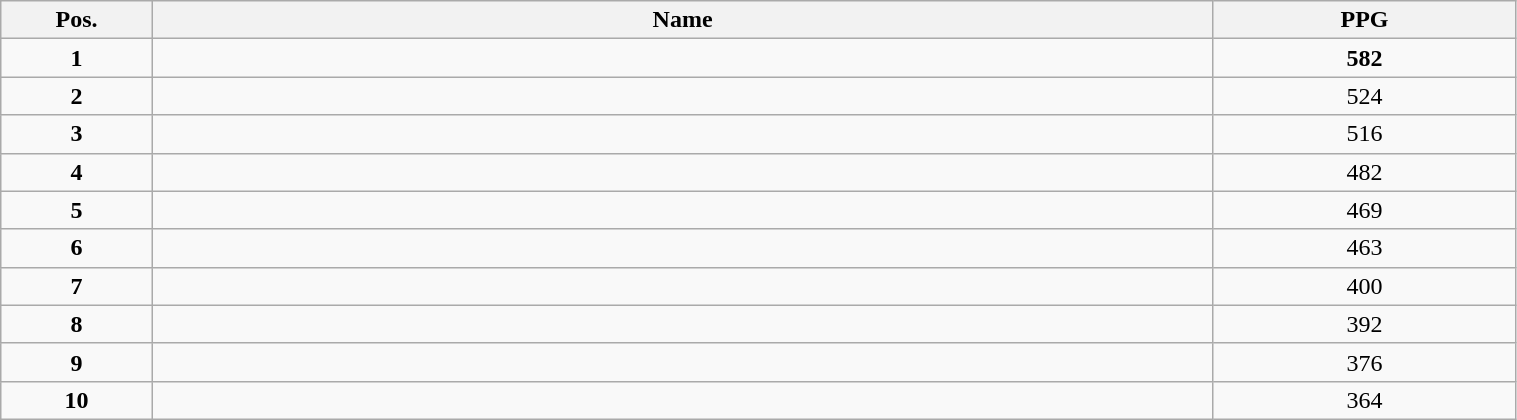<table class="wikitable" style="width:80%;">
<tr>
<th style="width:10%;">Pos.</th>
<th style="width:70%;">Name</th>
<th style="width:20%;">PPG</th>
</tr>
<tr>
<td align=center><strong>1</strong></td>
<td><strong></strong></td>
<td align=center><strong>582</strong></td>
</tr>
<tr>
<td align=center><strong>2</strong></td>
<td></td>
<td align=center>524</td>
</tr>
<tr>
<td align=center><strong>3</strong></td>
<td></td>
<td align=center>516</td>
</tr>
<tr>
<td align=center><strong>4</strong></td>
<td></td>
<td align=center>482</td>
</tr>
<tr>
<td align=center><strong>5</strong></td>
<td></td>
<td align=center>469</td>
</tr>
<tr>
<td align=center><strong>6</strong></td>
<td></td>
<td align=center>463</td>
</tr>
<tr>
<td align=center><strong>7</strong></td>
<td></td>
<td align=center>400</td>
</tr>
<tr>
<td align=center><strong>8</strong></td>
<td></td>
<td align=center>392</td>
</tr>
<tr>
<td align=center><strong>9</strong></td>
<td></td>
<td align=center>376</td>
</tr>
<tr>
<td align=center><strong>10</strong></td>
<td></td>
<td align=center>364</td>
</tr>
</table>
